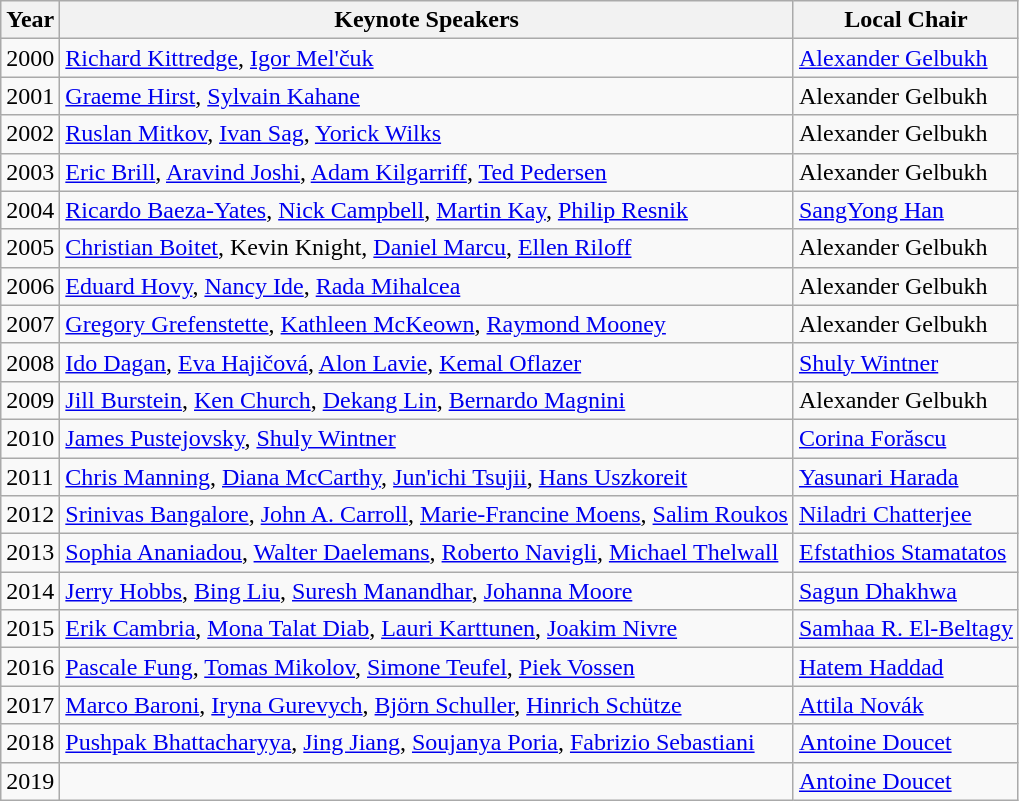<table class="wikitable">
<tr>
<th>Year</th>
<th>Keynote Speakers</th>
<th>Local Chair</th>
</tr>
<tr>
<td>2000</td>
<td><a href='#'>Richard Kittredge</a>, <a href='#'>Igor Mel'čuk</a></td>
<td><a href='#'>Alexander Gelbukh</a></td>
</tr>
<tr>
<td>2001</td>
<td><a href='#'>Graeme Hirst</a>, <a href='#'>Sylvain Kahane</a></td>
<td>Alexander Gelbukh</td>
</tr>
<tr>
<td>2002</td>
<td><a href='#'>Ruslan Mitkov</a>, <a href='#'>Ivan Sag</a>, <a href='#'>Yorick Wilks</a></td>
<td>Alexander Gelbukh</td>
</tr>
<tr>
<td>2003</td>
<td><a href='#'>Eric Brill</a>, <a href='#'>Aravind Joshi</a>, <a href='#'>Adam Kilgarriff</a>, <a href='#'>Ted Pedersen</a></td>
<td>Alexander Gelbukh</td>
</tr>
<tr>
<td>2004</td>
<td><a href='#'>Ricardo Baeza-Yates</a>, <a href='#'>Nick Campbell</a>, <a href='#'>Martin Kay</a>, <a href='#'>Philip Resnik</a></td>
<td><a href='#'>SangYong Han</a></td>
</tr>
<tr>
<td>2005</td>
<td><a href='#'>Christian Boitet</a>, Kevin Knight, <a href='#'>Daniel Marcu</a>, <a href='#'>Ellen Riloff</a></td>
<td>Alexander Gelbukh</td>
</tr>
<tr>
<td>2006</td>
<td><a href='#'>Eduard Hovy</a>, <a href='#'>Nancy Ide</a>, <a href='#'>Rada Mihalcea</a></td>
<td>Alexander Gelbukh</td>
</tr>
<tr>
<td>2007</td>
<td><a href='#'>Gregory Grefenstette</a>, <a href='#'>Kathleen McKeown</a>, <a href='#'>Raymond Mooney</a></td>
<td>Alexander Gelbukh</td>
</tr>
<tr>
<td>2008</td>
<td><a href='#'>Ido Dagan</a>, <a href='#'>Eva Hajičová</a>, <a href='#'>Alon Lavie</a>, <a href='#'>Kemal Oflazer</a></td>
<td><a href='#'>Shuly Wintner</a></td>
</tr>
<tr>
<td>2009</td>
<td><a href='#'>Jill Burstein</a>, <a href='#'>Ken Church</a>, <a href='#'>Dekang Lin</a>, <a href='#'>Bernardo Magnini</a></td>
<td>Alexander Gelbukh</td>
</tr>
<tr>
<td>2010</td>
<td><a href='#'>James Pustejovsky</a>, <a href='#'>Shuly Wintner</a></td>
<td><a href='#'>Corina Forăscu</a></td>
</tr>
<tr>
<td>2011</td>
<td><a href='#'>Chris Manning</a>, <a href='#'>Diana McCarthy</a>, <a href='#'>Jun'ichi Tsujii</a>, <a href='#'>Hans Uszkoreit</a></td>
<td><a href='#'>Yasunari Harada</a></td>
</tr>
<tr>
<td>2012</td>
<td><a href='#'>Srinivas Bangalore</a>, <a href='#'>John A. Carroll</a>, <a href='#'>Marie-Francine Moens</a>, <a href='#'>Salim Roukos</a></td>
<td><a href='#'>Niladri Chatterjee</a></td>
</tr>
<tr>
<td>2013</td>
<td><a href='#'>Sophia Ananiadou</a>, <a href='#'>Walter Daelemans</a>, <a href='#'>Roberto Navigli</a>, <a href='#'>Michael Thelwall</a></td>
<td><a href='#'>Efstathios Stamatatos</a></td>
</tr>
<tr>
<td>2014</td>
<td><a href='#'>Jerry Hobbs</a>, <a href='#'>Bing Liu</a>, <a href='#'>Suresh Manandhar</a>, <a href='#'>Johanna Moore</a></td>
<td><a href='#'>Sagun Dhakhwa</a></td>
</tr>
<tr>
<td>2015</td>
<td><a href='#'>Erik Cambria</a>, <a href='#'>Mona Talat Diab</a>, <a href='#'>Lauri Karttunen</a>, <a href='#'>Joakim Nivre</a></td>
<td><a href='#'>Samhaa R. El-Beltagy</a></td>
</tr>
<tr>
<td>2016</td>
<td><a href='#'>Pascale Fung</a>, <a href='#'>Tomas Mikolov</a>, <a href='#'>Simone Teufel</a>, <a href='#'>Piek Vossen</a></td>
<td><a href='#'>Hatem Haddad</a></td>
</tr>
<tr>
<td>2017</td>
<td><a href='#'>Marco Baroni</a>, <a href='#'>Iryna Gurevych</a>, <a href='#'>Björn Schuller</a>, <a href='#'>Hinrich Schütze</a></td>
<td><a href='#'>Attila Novák</a></td>
</tr>
<tr>
<td>2018</td>
<td><a href='#'>Pushpak Bhattacharyya</a>, <a href='#'>Jing Jiang</a>, <a href='#'>Soujanya Poria</a>, <a href='#'>Fabrizio Sebastiani</a></td>
<td><a href='#'>Antoine Doucet</a></td>
</tr>
<tr>
<td>2019</td>
<td></td>
<td><a href='#'>Antoine Doucet</a></td>
</tr>
</table>
